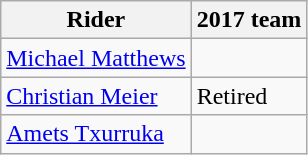<table class="wikitable">
<tr>
<th>Rider</th>
<th>2017 team</th>
</tr>
<tr>
<td><a href='#'>Michael Matthews</a></td>
<td></td>
</tr>
<tr>
<td><a href='#'>Christian Meier</a></td>
<td>Retired</td>
</tr>
<tr>
<td><a href='#'>Amets Txurruka</a></td>
<td></td>
</tr>
</table>
